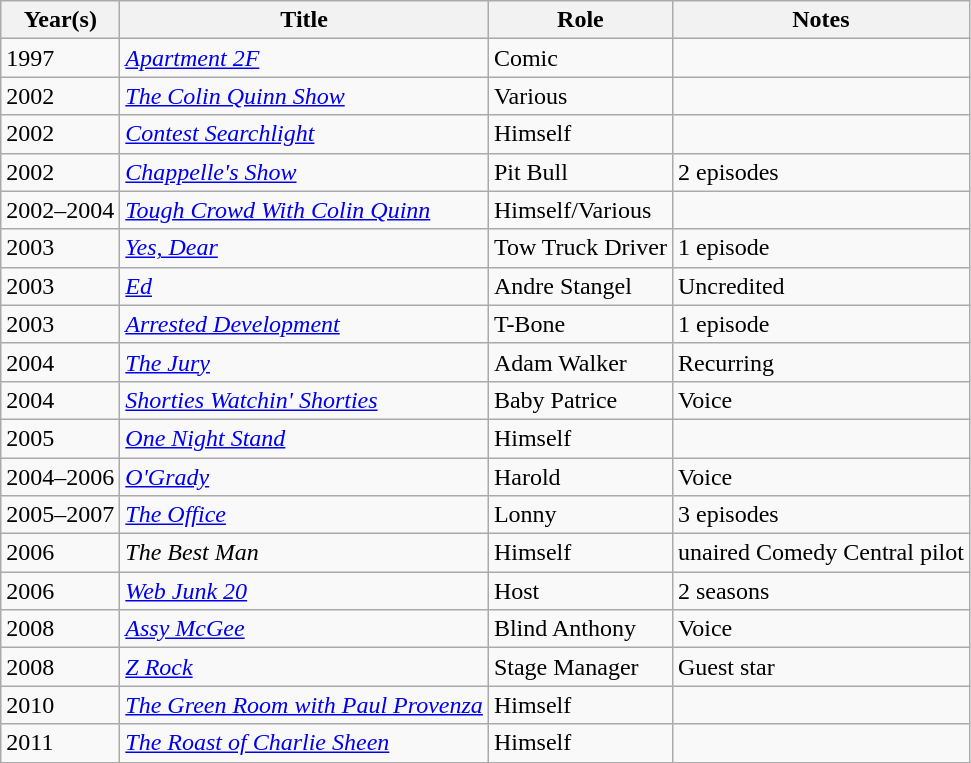<table class="wikitable sortable">
<tr>
<th>Year(s)</th>
<th>Title</th>
<th>Role</th>
<th class="unsortable">Notes</th>
</tr>
<tr>
<td>1997</td>
<td><em><a href='#'>Apartment 2F</a></em></td>
<td>Comic</td>
<td></td>
</tr>
<tr>
<td>2002</td>
<td><em><a href='#'>The Colin Quinn Show</a></em></td>
<td>Various</td>
<td></td>
</tr>
<tr>
<td>2002</td>
<td><em><a href='#'>Contest Searchlight</a></em></td>
<td>Himself</td>
<td></td>
</tr>
<tr>
<td>2002</td>
<td><em><a href='#'>Chappelle's Show</a></em></td>
<td>Pit Bull</td>
<td>2 episodes</td>
</tr>
<tr>
<td>2002–2004</td>
<td><em><a href='#'>Tough Crowd With Colin Quinn</a></em></td>
<td>Himself/Various</td>
<td></td>
</tr>
<tr>
<td>2003</td>
<td><em><a href='#'>Yes, Dear</a></em></td>
<td>Tow Truck Driver</td>
<td>1 episode</td>
</tr>
<tr>
<td>2003</td>
<td><em><a href='#'>Ed</a></em></td>
<td>Andre Stangel</td>
<td>Uncredited</td>
</tr>
<tr>
<td>2003</td>
<td><em><a href='#'>Arrested Development</a></em></td>
<td>T-Bone</td>
<td>1 episode</td>
</tr>
<tr>
<td>2004</td>
<td><em><a href='#'>The Jury</a></em></td>
<td>Adam Walker</td>
<td>Recurring</td>
</tr>
<tr>
<td>2004</td>
<td><em><a href='#'>Shorties Watchin' Shorties</a></em></td>
<td>Baby Patrice</td>
<td>Voice</td>
</tr>
<tr>
<td>2005</td>
<td><em><a href='#'>One Night Stand</a></em></td>
<td>Himself</td>
<td></td>
</tr>
<tr>
<td>2004–2006</td>
<td><em><a href='#'>O'Grady</a></em></td>
<td>Harold</td>
<td>Voice</td>
</tr>
<tr>
<td>2005–2007</td>
<td><em><a href='#'>The Office</a></em></td>
<td>Lonny</td>
<td>3 episodes</td>
</tr>
<tr>
<td>2006</td>
<td><em>The Best Man</em></td>
<td>Himself</td>
<td>unaired Comedy Central pilot</td>
</tr>
<tr>
<td>2006</td>
<td><em><a href='#'>Web Junk 20</a></em></td>
<td>Host</td>
<td>2 seasons</td>
</tr>
<tr>
<td>2008</td>
<td><em><a href='#'>Assy McGee</a></em></td>
<td>Blind Anthony</td>
<td>Voice</td>
</tr>
<tr>
<td>2008</td>
<td><em><a href='#'>Z Rock</a></em></td>
<td>Stage Manager</td>
<td>Guest star</td>
</tr>
<tr>
<td>2010</td>
<td><em><a href='#'>The Green Room with Paul Provenza</a></em></td>
<td>Himself</td>
<td></td>
</tr>
<tr>
<td>2011</td>
<td><em><a href='#'>The Roast of Charlie Sheen</a></em></td>
<td>Himself</td>
<td></td>
</tr>
</table>
